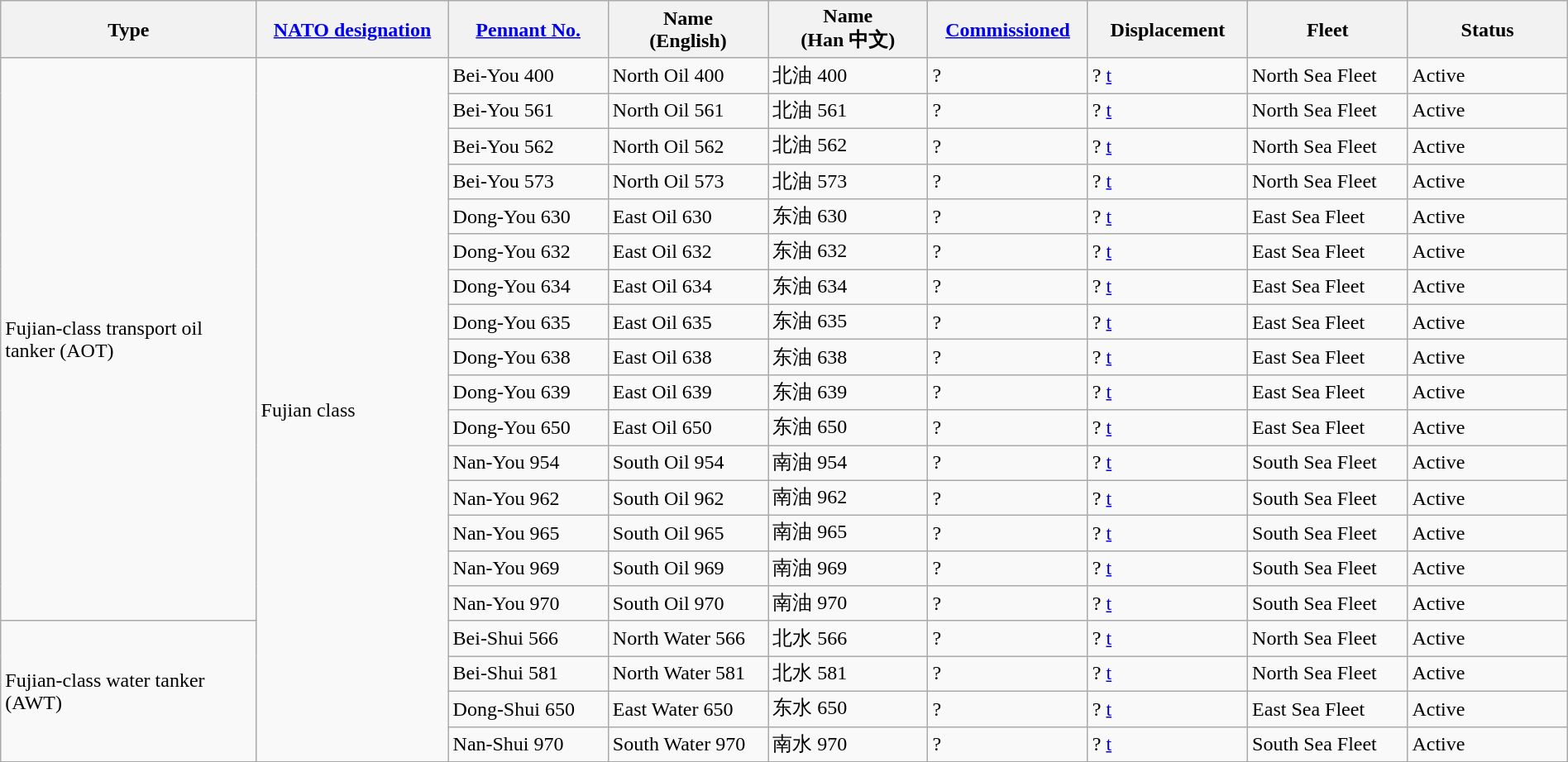<table class="wikitable sortable"  style="margin:auto; width:100%;">
<tr>
<th style="text-align:center; width:16%;">Type</th>
<th style="text-align:center; width:12%;"><a href='#'>NATO designation</a></th>
<th style="text-align:center; width:10%;"><a href='#'>Pennant No.</a></th>
<th style="text-align:center; width:10%;">Name<br>(English)</th>
<th style="text-align:center; width:10%;">Name<br>(Han 中文)</th>
<th style="text-align:center; width:10%;"><a href='#'>Commissioned</a></th>
<th style="text-align:center; width:10%;">Displacement</th>
<th style="text-align:center; width:10%;">Fleet</th>
<th style="text-align:center; width:10%;">Status</th>
</tr>
<tr>
<td rowspan="16">Fujian-class transport oil tanker (AOT)</td>
<td rowspan="20">Fujian class</td>
<td>Bei-You 400</td>
<td>North Oil 400</td>
<td>北油 400</td>
<td>?</td>
<td>? <a href='#'>t</a></td>
<td>North Sea Fleet</td>
<td><span>Active</span></td>
</tr>
<tr>
<td>Bei-You 561</td>
<td>North Oil 561</td>
<td>北油 561</td>
<td>?</td>
<td>? <a href='#'>t</a></td>
<td>North Sea Fleet</td>
<td><span>Active</span></td>
</tr>
<tr>
<td>Bei-You 562</td>
<td>North Oil 562</td>
<td>北油 562</td>
<td>?</td>
<td>? <a href='#'>t</a></td>
<td>North Sea Fleet</td>
<td><span>Active</span></td>
</tr>
<tr>
<td>Bei-You 573</td>
<td>North Oil 573</td>
<td>北油 573</td>
<td>?</td>
<td>? <a href='#'>t</a></td>
<td>North Sea Fleet</td>
<td><span>Active</span></td>
</tr>
<tr>
<td>Dong-You 630</td>
<td>East Oil 630</td>
<td>东油 630</td>
<td>?</td>
<td>? <a href='#'>t</a></td>
<td>East Sea Fleet</td>
<td><span>Active</span></td>
</tr>
<tr>
<td>Dong-You 632</td>
<td>East Oil 632</td>
<td>东油 632</td>
<td>?</td>
<td>? <a href='#'>t</a></td>
<td>East Sea Fleet</td>
<td><span>Active</span></td>
</tr>
<tr>
<td>Dong-You 634</td>
<td>East Oil 634</td>
<td>东油 634</td>
<td>?</td>
<td>? <a href='#'>t</a></td>
<td>East Sea Fleet</td>
<td><span>Active</span></td>
</tr>
<tr>
<td>Dong-You 635</td>
<td>East Oil 635</td>
<td>东油 635</td>
<td>?</td>
<td>? <a href='#'>t</a></td>
<td>East Sea Fleet</td>
<td><span>Active</span></td>
</tr>
<tr>
<td>Dong-You 638</td>
<td>East Oil 638</td>
<td>东油 638</td>
<td>?</td>
<td>? <a href='#'>t</a></td>
<td>East Sea Fleet</td>
<td><span>Active</span></td>
</tr>
<tr>
<td>Dong-You 639</td>
<td>East Oil 639</td>
<td>东油 639</td>
<td>?</td>
<td>? <a href='#'>t</a></td>
<td>East Sea Fleet</td>
<td><span>Active</span></td>
</tr>
<tr>
<td>Dong-You 650</td>
<td>East Oil 650</td>
<td>东油 650</td>
<td>?</td>
<td>? <a href='#'>t</a></td>
<td>East Sea Fleet</td>
<td><span>Active</span></td>
</tr>
<tr>
<td>Nan-You 954</td>
<td>South Oil 954</td>
<td>南油 954</td>
<td>?</td>
<td>? <a href='#'>t</a></td>
<td>South Sea Fleet</td>
<td><span>Active</span></td>
</tr>
<tr>
<td>Nan-You 962</td>
<td>South Oil 962</td>
<td>南油 962</td>
<td>?</td>
<td>? <a href='#'>t</a></td>
<td>South Sea Fleet</td>
<td><span>Active</span></td>
</tr>
<tr>
<td>Nan-You 965</td>
<td>South Oil 965</td>
<td>南油 965</td>
<td>?</td>
<td>? <a href='#'>t</a></td>
<td>South Sea Fleet</td>
<td><span>Active</span></td>
</tr>
<tr>
<td>Nan-You 969</td>
<td>South Oil 969</td>
<td>南油 969</td>
<td>?</td>
<td>? <a href='#'>t</a></td>
<td>South Sea Fleet</td>
<td><span>Active</span></td>
</tr>
<tr>
<td>Nan-You 970</td>
<td>South Oil 970</td>
<td>南油 970</td>
<td>?</td>
<td>? <a href='#'>t</a></td>
<td>South Sea Fleet</td>
<td><span>Active</span></td>
</tr>
<tr>
<td rowspan="4">Fujian-class water tanker (AWT)</td>
<td>Bei-Shui 566</td>
<td>North Water 566</td>
<td>北水 566</td>
<td>?</td>
<td>? <a href='#'>t</a></td>
<td>North Sea Fleet</td>
<td><span>Active</span></td>
</tr>
<tr>
<td>Bei-Shui 581</td>
<td>North Water 581</td>
<td>北水 581</td>
<td>?</td>
<td>? <a href='#'>t</a></td>
<td>North Sea Fleet</td>
<td><span>Active</span></td>
</tr>
<tr>
<td>Dong-Shui 650</td>
<td>East Water 650</td>
<td>东水 650</td>
<td>?</td>
<td>? <a href='#'>t</a></td>
<td>East Sea Fleet</td>
<td><span>Active</span></td>
</tr>
<tr>
<td>Nan-Shui 970</td>
<td>South Water 970</td>
<td>南水 970</td>
<td>?</td>
<td>? <a href='#'>t</a></td>
<td>South Sea Fleet</td>
<td><span>Active</span></td>
</tr>
</table>
